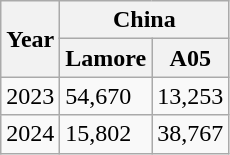<table class="wikitable">
<tr>
<th rowspan="2">Year</th>
<th colspan="2">China</th>
</tr>
<tr>
<th>Lamore</th>
<th>A05</th>
</tr>
<tr>
<td>2023</td>
<td>54,670</td>
<td>13,253</td>
</tr>
<tr>
<td>2024</td>
<td>15,802</td>
<td>38,767</td>
</tr>
</table>
